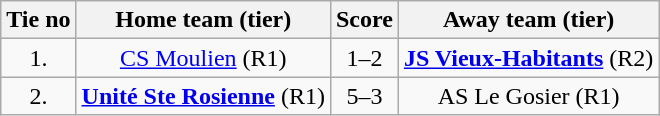<table class="wikitable" style="text-align: center">
<tr>
<th>Tie no</th>
<th>Home team (tier)</th>
<th>Score</th>
<th>Away team (tier)</th>
</tr>
<tr>
<td>1.</td>
<td> <a href='#'>CS Moulien</a> (R1)</td>
<td>1–2 </td>
<td><strong><a href='#'>JS Vieux-Habitants</a></strong> (R2) </td>
</tr>
<tr>
<td>2.</td>
<td> <strong><a href='#'>Unité Ste Rosienne</a></strong> (R1)</td>
<td>5–3 </td>
<td>AS Le Gosier (R1) </td>
</tr>
</table>
